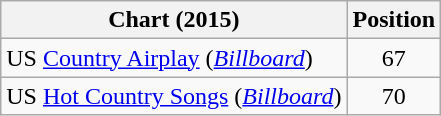<table class="wikitable sortable">
<tr>
<th scope="col">Chart (2015)</th>
<th scope="col">Position</th>
</tr>
<tr>
<td>US <a href='#'>Country Airplay</a> (<em><a href='#'>Billboard</a></em>)</td>
<td align="center">67</td>
</tr>
<tr>
<td>US <a href='#'>Hot Country Songs</a> (<em><a href='#'>Billboard</a></em>)</td>
<td align="center">70</td>
</tr>
</table>
